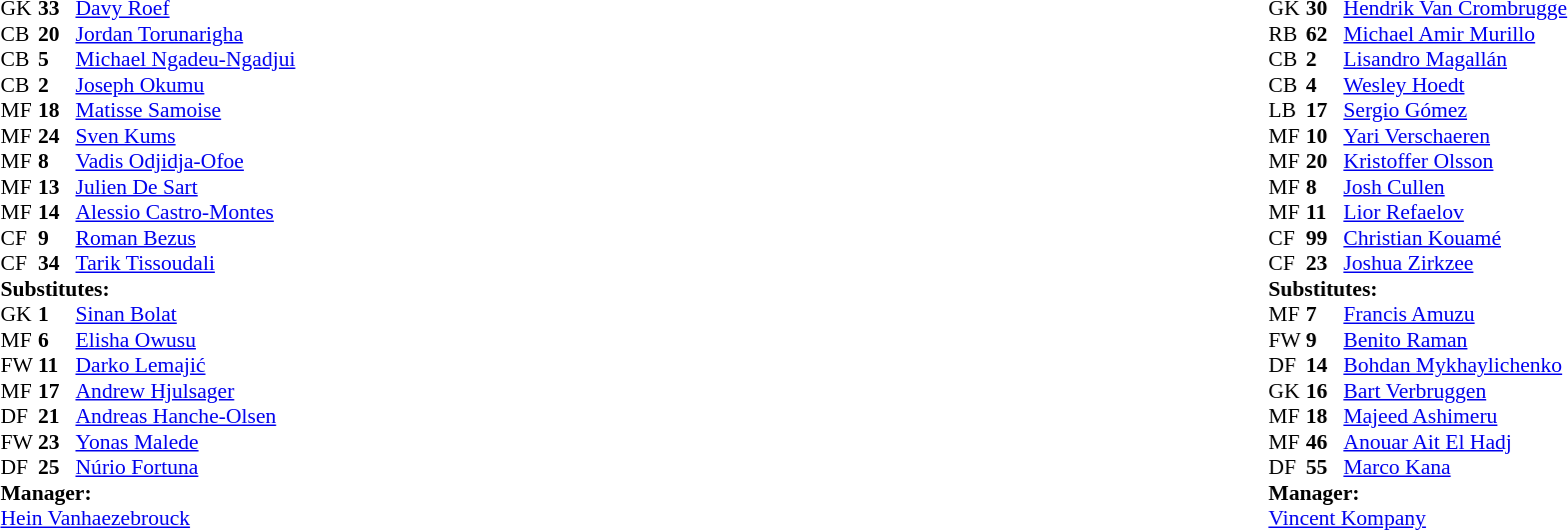<table width="100%">
<tr>
<td valign="top" width="50%"><br><table style="font-size: 90%" cellspacing="0" cellpadding="0">
<tr>
<th width="25"></th>
<th width="25"></th>
</tr>
<tr>
<td>GK</td>
<td><strong>33</strong></td>
<td> <a href='#'>Davy Roef</a></td>
</tr>
<tr>
<td>CB</td>
<td><strong>20</strong></td>
<td> <a href='#'>Jordan Torunarigha</a></td>
</tr>
<tr>
<td>CB</td>
<td><strong>5</strong></td>
<td> <a href='#'>Michael Ngadeu-Ngadjui</a></td>
</tr>
<tr>
<td>CB</td>
<td><strong>2</strong></td>
<td> <a href='#'>Joseph Okumu</a></td>
</tr>
<tr>
<td>MF</td>
<td><strong>18</strong></td>
<td> <a href='#'>Matisse Samoise</a></td>
<td></td>
<td></td>
</tr>
<tr>
<td>MF</td>
<td><strong>24</strong></td>
<td> <a href='#'>Sven Kums</a></td>
<td></td>
<td></td>
</tr>
<tr>
<td>MF</td>
<td><strong>8</strong></td>
<td> <a href='#'>Vadis Odjidja-Ofoe</a></td>
<td></td>
<td></td>
</tr>
<tr>
<td>MF</td>
<td><strong>13</strong></td>
<td> <a href='#'>Julien De Sart</a></td>
</tr>
<tr>
<td>MF</td>
<td><strong>14</strong></td>
<td> <a href='#'>Alessio Castro-Montes</a></td>
</tr>
<tr>
<td>CF</td>
<td><strong>9</strong></td>
<td> <a href='#'>Roman Bezus</a></td>
<td></td>
<td></td>
</tr>
<tr>
<td>CF</td>
<td><strong>34</strong></td>
<td> <a href='#'>Tarik Tissoudali</a></td>
<td></td>
<td></td>
</tr>
<tr>
<td colspan=4><strong>Substitutes:</strong></td>
</tr>
<tr>
<td>GK</td>
<td><strong>1</strong></td>
<td> <a href='#'>Sinan Bolat</a></td>
</tr>
<tr>
<td>MF</td>
<td><strong>6</strong></td>
<td> <a href='#'>Elisha Owusu</a></td>
<td></td>
<td></td>
</tr>
<tr>
<td>FW</td>
<td><strong>11</strong></td>
<td> <a href='#'>Darko Lemajić</a></td>
<td></td>
</tr>
<tr>
<td>MF</td>
<td><strong>17</strong></td>
<td> <a href='#'>Andrew Hjulsager</a></td>
<td></td>
<td></td>
</tr>
<tr>
<td>DF</td>
<td><strong>21</strong></td>
<td> <a href='#'>Andreas Hanche-Olsen</a></td>
<td></td>
</tr>
<tr>
<td>FW</td>
<td><strong>23</strong></td>
<td> <a href='#'>Yonas Malede</a></td>
<td></td>
</tr>
<tr>
<td>DF</td>
<td><strong>25</strong></td>
<td> <a href='#'>Núrio Fortuna</a></td>
<td></td>
</tr>
<tr>
<td colspan=4><strong>Manager:</strong></td>
</tr>
<tr>
<td colspan="4"> <a href='#'>Hein Vanhaezebrouck</a></td>
</tr>
</table>
</td>
<td valign="top"></td>
<td valign="top" width="50%"><br><table style="font-size: 90%" cellspacing="0" cellpadding="0" align=center>
<tr>
<th width="25"></th>
<th width="25"></th>
</tr>
<tr>
<td>GK</td>
<td><strong>30</strong></td>
<td> <a href='#'>Hendrik Van Crombrugge</a></td>
</tr>
<tr>
<td>RB</td>
<td><strong>62</strong></td>
<td> <a href='#'>Michael Amir Murillo</a></td>
<td></td>
</tr>
<tr>
<td>CB</td>
<td><strong>2</strong></td>
<td> <a href='#'>Lisandro Magallán</a></td>
<td></td>
</tr>
<tr>
<td>CB</td>
<td><strong>4</strong></td>
<td> <a href='#'>Wesley Hoedt</a></td>
</tr>
<tr>
<td>LB</td>
<td><strong>17</strong></td>
<td> <a href='#'>Sergio Gómez</a></td>
</tr>
<tr>
<td>MF</td>
<td><strong>10</strong></td>
<td> <a href='#'>Yari Verschaeren</a></td>
<td></td>
<td></td>
</tr>
<tr>
<td>MF</td>
<td><strong>20</strong></td>
<td> <a href='#'>Kristoffer Olsson</a></td>
<td></td>
<td></td>
</tr>
<tr>
<td>MF</td>
<td><strong>8</strong></td>
<td> <a href='#'>Josh Cullen</a></td>
</tr>
<tr>
<td>MF</td>
<td><strong>11</strong></td>
<td> <a href='#'>Lior Refaelov</a></td>
<td></td>
<td></td>
</tr>
<tr>
<td>CF</td>
<td><strong>99</strong></td>
<td> <a href='#'>Christian Kouamé</a></td>
<td></td>
</tr>
<tr>
<td>CF</td>
<td><strong>23</strong></td>
<td> <a href='#'>Joshua Zirkzee</a></td>
<td></td>
<td></td>
</tr>
<tr>
<td colspan=4><strong>Substitutes:</strong></td>
</tr>
<tr>
<td>MF</td>
<td><strong>7</strong></td>
<td> <a href='#'>Francis Amuzu</a></td>
<td></td>
</tr>
<tr>
<td>FW</td>
<td><strong>9</strong></td>
<td> <a href='#'>Benito Raman</a></td>
<td></td>
</tr>
<tr>
<td>DF</td>
<td><strong>14</strong></td>
<td> <a href='#'>Bohdan Mykhaylichenko</a></td>
</tr>
<tr>
<td>GK</td>
<td><strong>16</strong></td>
<td> <a href='#'>Bart Verbruggen</a></td>
</tr>
<tr>
<td>MF</td>
<td><strong>18</strong></td>
<td> <a href='#'>Majeed Ashimeru</a></td>
<td></td>
<td></td>
</tr>
<tr>
<td>MF</td>
<td><strong>46</strong></td>
<td> <a href='#'>Anouar Ait El Hadj</a></td>
<td></td>
</tr>
<tr>
<td>DF</td>
<td><strong>55</strong></td>
<td> <a href='#'>Marco Kana</a></td>
<td></td>
</tr>
<tr>
<td colspan=4><strong>Manager:</strong></td>
</tr>
<tr>
<td colspan="4"> <a href='#'>Vincent Kompany</a></td>
</tr>
</table>
</td>
</tr>
</table>
